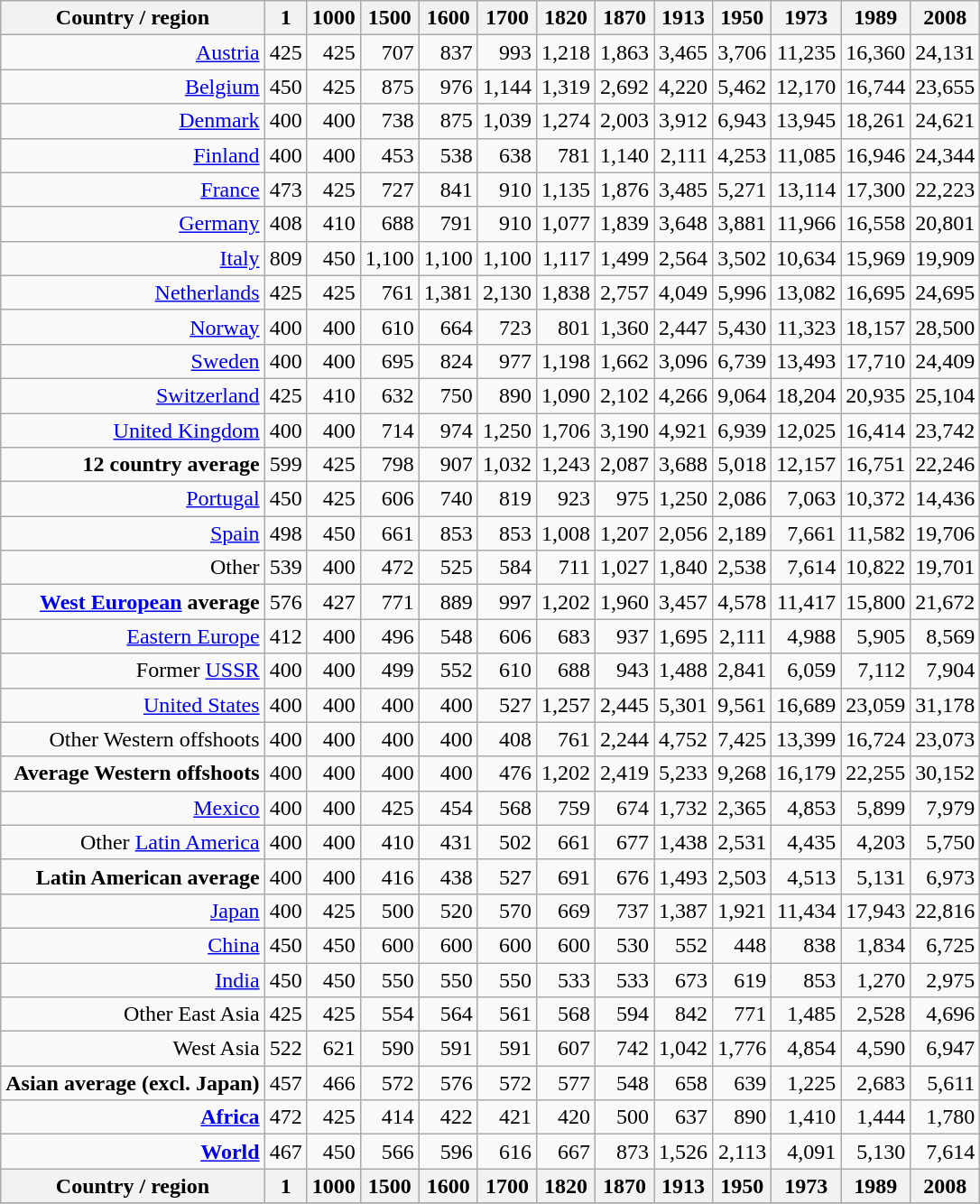<table class="wikitable sortable" style="text-align: right;">
<tr>
<th>Country / region</th>
<th>1</th>
<th>1000</th>
<th>1500</th>
<th>1600</th>
<th>1700</th>
<th>1820</th>
<th>1870</th>
<th>1913</th>
<th>1950</th>
<th>1973</th>
<th>1989</th>
<th>2008</th>
</tr>
<tr>
<td><a href='#'>Austria</a></td>
<td>425</td>
<td>425</td>
<td>707</td>
<td>837</td>
<td>993</td>
<td>1,218</td>
<td>1,863</td>
<td>3,465</td>
<td>3,706</td>
<td>11,235</td>
<td>16,360</td>
<td>24,131</td>
</tr>
<tr>
<td><a href='#'>Belgium</a></td>
<td>450</td>
<td>425</td>
<td>875</td>
<td>976</td>
<td>1,144</td>
<td>1,319</td>
<td>2,692</td>
<td>4,220</td>
<td>5,462</td>
<td>12,170</td>
<td>16,744</td>
<td>23,655</td>
</tr>
<tr>
<td><a href='#'>Denmark</a></td>
<td>400</td>
<td>400</td>
<td>738</td>
<td>875</td>
<td>1,039</td>
<td>1,274</td>
<td>2,003</td>
<td>3,912</td>
<td>6,943</td>
<td>13,945</td>
<td>18,261</td>
<td>24,621</td>
</tr>
<tr>
<td><a href='#'>Finland</a></td>
<td>400</td>
<td>400</td>
<td>453</td>
<td>538</td>
<td>638</td>
<td>781</td>
<td>1,140</td>
<td>2,111</td>
<td>4,253</td>
<td>11,085</td>
<td>16,946</td>
<td>24,344</td>
</tr>
<tr>
<td><a href='#'>France</a></td>
<td>473</td>
<td>425</td>
<td>727</td>
<td>841</td>
<td>910</td>
<td>1,135</td>
<td>1,876</td>
<td>3,485</td>
<td>5,271</td>
<td>13,114</td>
<td>17,300</td>
<td>22,223</td>
</tr>
<tr>
<td><a href='#'>Germany</a></td>
<td>408</td>
<td>410</td>
<td>688</td>
<td>791</td>
<td>910</td>
<td>1,077</td>
<td>1,839</td>
<td>3,648</td>
<td>3,881</td>
<td>11,966</td>
<td>16,558</td>
<td>20,801</td>
</tr>
<tr>
<td><a href='#'>Italy</a></td>
<td>809</td>
<td>450</td>
<td>1,100</td>
<td>1,100</td>
<td>1,100</td>
<td>1,117</td>
<td>1,499</td>
<td>2,564</td>
<td>3,502</td>
<td>10,634</td>
<td>15,969</td>
<td>19,909</td>
</tr>
<tr>
<td><a href='#'>Netherlands</a></td>
<td>425</td>
<td>425</td>
<td>761</td>
<td>1,381</td>
<td>2,130</td>
<td>1,838</td>
<td>2,757</td>
<td>4,049</td>
<td>5,996</td>
<td>13,082</td>
<td>16,695</td>
<td>24,695</td>
</tr>
<tr>
<td><a href='#'>Norway</a></td>
<td>400</td>
<td>400</td>
<td>610</td>
<td>664</td>
<td>723</td>
<td>801</td>
<td>1,360</td>
<td>2,447</td>
<td>5,430</td>
<td>11,323</td>
<td>18,157</td>
<td>28,500</td>
</tr>
<tr>
<td><a href='#'>Sweden</a></td>
<td>400</td>
<td>400</td>
<td>695</td>
<td>824</td>
<td>977</td>
<td>1,198</td>
<td>1,662</td>
<td>3,096</td>
<td>6,739</td>
<td>13,493</td>
<td>17,710</td>
<td>24,409</td>
</tr>
<tr>
<td><a href='#'>Switzerland</a></td>
<td>425</td>
<td>410</td>
<td>632</td>
<td>750</td>
<td>890</td>
<td>1,090</td>
<td>2,102</td>
<td>4,266</td>
<td>9,064</td>
<td>18,204</td>
<td>20,935</td>
<td>25,104</td>
</tr>
<tr>
<td><a href='#'>United Kingdom</a></td>
<td>400</td>
<td>400</td>
<td>714</td>
<td>974</td>
<td>1,250</td>
<td>1,706</td>
<td>3,190</td>
<td>4,921</td>
<td>6,939</td>
<td>12,025</td>
<td>16,414</td>
<td>23,742</td>
</tr>
<tr>
<td><strong>12 country average</strong></td>
<td>599</td>
<td>425</td>
<td>798</td>
<td>907</td>
<td>1,032</td>
<td>1,243</td>
<td>2,087</td>
<td>3,688</td>
<td>5,018</td>
<td>12,157</td>
<td>16,751</td>
<td>22,246</td>
</tr>
<tr>
<td><a href='#'>Portugal</a></td>
<td>450</td>
<td>425</td>
<td>606</td>
<td>740</td>
<td>819</td>
<td>923</td>
<td>975</td>
<td>1,250</td>
<td>2,086</td>
<td>7,063</td>
<td>10,372</td>
<td>14,436</td>
</tr>
<tr>
<td><a href='#'>Spain</a></td>
<td>498</td>
<td>450</td>
<td>661</td>
<td>853</td>
<td>853</td>
<td>1,008</td>
<td>1,207</td>
<td>2,056</td>
<td>2,189</td>
<td>7,661</td>
<td>11,582</td>
<td>19,706</td>
</tr>
<tr>
<td>Other</td>
<td>539</td>
<td>400</td>
<td>472</td>
<td>525</td>
<td>584</td>
<td>711</td>
<td>1,027</td>
<td>1,840</td>
<td>2,538</td>
<td>7,614</td>
<td>10,822</td>
<td>19,701</td>
</tr>
<tr>
<td><strong><a href='#'>West European</a> average</strong></td>
<td>576</td>
<td>427</td>
<td>771</td>
<td>889</td>
<td>997</td>
<td>1,202</td>
<td>1,960</td>
<td>3,457</td>
<td>4,578</td>
<td>11,417</td>
<td>15,800</td>
<td>21,672</td>
</tr>
<tr>
<td><a href='#'>Eastern Europe</a></td>
<td>412</td>
<td>400</td>
<td>496</td>
<td>548</td>
<td>606</td>
<td>683</td>
<td>937</td>
<td>1,695</td>
<td>2,111</td>
<td>4,988</td>
<td>5,905</td>
<td>8,569</td>
</tr>
<tr>
<td>Former <a href='#'>USSR</a></td>
<td>400</td>
<td>400</td>
<td>499</td>
<td>552</td>
<td>610</td>
<td>688</td>
<td>943</td>
<td>1,488</td>
<td>2,841</td>
<td>6,059</td>
<td>7,112</td>
<td>7,904</td>
</tr>
<tr>
<td><a href='#'>United States</a></td>
<td>400</td>
<td>400</td>
<td>400</td>
<td>400</td>
<td>527</td>
<td>1,257</td>
<td>2,445</td>
<td>5,301</td>
<td>9,561</td>
<td>16,689</td>
<td>23,059</td>
<td>31,178</td>
</tr>
<tr>
<td>Other Western offshoots</td>
<td>400</td>
<td>400</td>
<td>400</td>
<td>400</td>
<td>408</td>
<td>761</td>
<td>2,244</td>
<td>4,752</td>
<td>7,425</td>
<td>13,399</td>
<td>16,724</td>
<td>23,073</td>
</tr>
<tr>
<td><strong>Average Western offshoots</strong></td>
<td>400</td>
<td>400</td>
<td>400</td>
<td>400</td>
<td>476</td>
<td>1,202</td>
<td>2,419</td>
<td>5,233</td>
<td>9,268</td>
<td>16,179</td>
<td>22,255</td>
<td>30,152</td>
</tr>
<tr>
<td><a href='#'>Mexico</a></td>
<td>400</td>
<td>400</td>
<td>425</td>
<td>454</td>
<td>568</td>
<td>759</td>
<td>674</td>
<td>1,732</td>
<td>2,365</td>
<td>4,853</td>
<td>5,899</td>
<td>7,979</td>
</tr>
<tr>
<td>Other <a href='#'>Latin America</a></td>
<td>400</td>
<td>400</td>
<td>410</td>
<td>431</td>
<td>502</td>
<td>661</td>
<td>677</td>
<td>1,438</td>
<td>2,531</td>
<td>4,435</td>
<td>4,203</td>
<td>5,750</td>
</tr>
<tr>
<td><strong>Latin American average</strong></td>
<td>400</td>
<td>400</td>
<td>416</td>
<td>438</td>
<td>527</td>
<td>691</td>
<td>676</td>
<td>1,493</td>
<td>2,503</td>
<td>4,513</td>
<td>5,131</td>
<td>6,973</td>
</tr>
<tr>
<td><a href='#'>Japan</a></td>
<td>400</td>
<td>425</td>
<td>500</td>
<td>520</td>
<td>570</td>
<td>669</td>
<td>737</td>
<td>1,387</td>
<td>1,921</td>
<td>11,434</td>
<td>17,943</td>
<td>22,816</td>
</tr>
<tr>
<td><a href='#'>China</a></td>
<td>450</td>
<td>450</td>
<td>600</td>
<td>600</td>
<td>600</td>
<td>600</td>
<td>530</td>
<td>552</td>
<td>448</td>
<td>838</td>
<td>1,834</td>
<td>6,725</td>
</tr>
<tr>
<td><a href='#'>India</a></td>
<td>450</td>
<td>450</td>
<td>550</td>
<td>550</td>
<td>550</td>
<td>533</td>
<td>533</td>
<td>673</td>
<td>619</td>
<td>853</td>
<td>1,270</td>
<td>2,975</td>
</tr>
<tr>
<td>Other East Asia</td>
<td>425</td>
<td>425</td>
<td>554</td>
<td>564</td>
<td>561</td>
<td>568</td>
<td>594</td>
<td>842</td>
<td>771</td>
<td>1,485</td>
<td>2,528</td>
<td>4,696</td>
</tr>
<tr>
<td>West Asia</td>
<td>522</td>
<td>621</td>
<td>590</td>
<td>591</td>
<td>591</td>
<td>607</td>
<td>742</td>
<td>1,042</td>
<td>1,776</td>
<td>4,854</td>
<td>4,590</td>
<td>6,947</td>
</tr>
<tr>
<td><strong>Asian average (excl. Japan)</strong></td>
<td>457</td>
<td>466</td>
<td>572</td>
<td>576</td>
<td>572</td>
<td>577</td>
<td>548</td>
<td>658</td>
<td>639</td>
<td>1,225</td>
<td>2,683</td>
<td>5,611</td>
</tr>
<tr>
<td><strong><a href='#'>Africa</a></strong></td>
<td>472</td>
<td>425</td>
<td>414</td>
<td>422</td>
<td>421</td>
<td>420</td>
<td>500</td>
<td>637</td>
<td>890</td>
<td>1,410</td>
<td>1,444</td>
<td>1,780</td>
</tr>
<tr>
<td><strong><a href='#'>World</a></strong></td>
<td>467</td>
<td>450</td>
<td>566</td>
<td>596</td>
<td>616</td>
<td>667</td>
<td>873</td>
<td>1,526</td>
<td>2,113</td>
<td>4,091</td>
<td>5,130</td>
<td>7,614</td>
</tr>
<tr class="sortbottom">
<th>Country / region</th>
<th>1</th>
<th>1000</th>
<th>1500</th>
<th>1600</th>
<th>1700</th>
<th>1820</th>
<th>1870</th>
<th>1913</th>
<th>1950</th>
<th>1973</th>
<th>1989</th>
<th>2008</th>
</tr>
<tr>
</tr>
</table>
